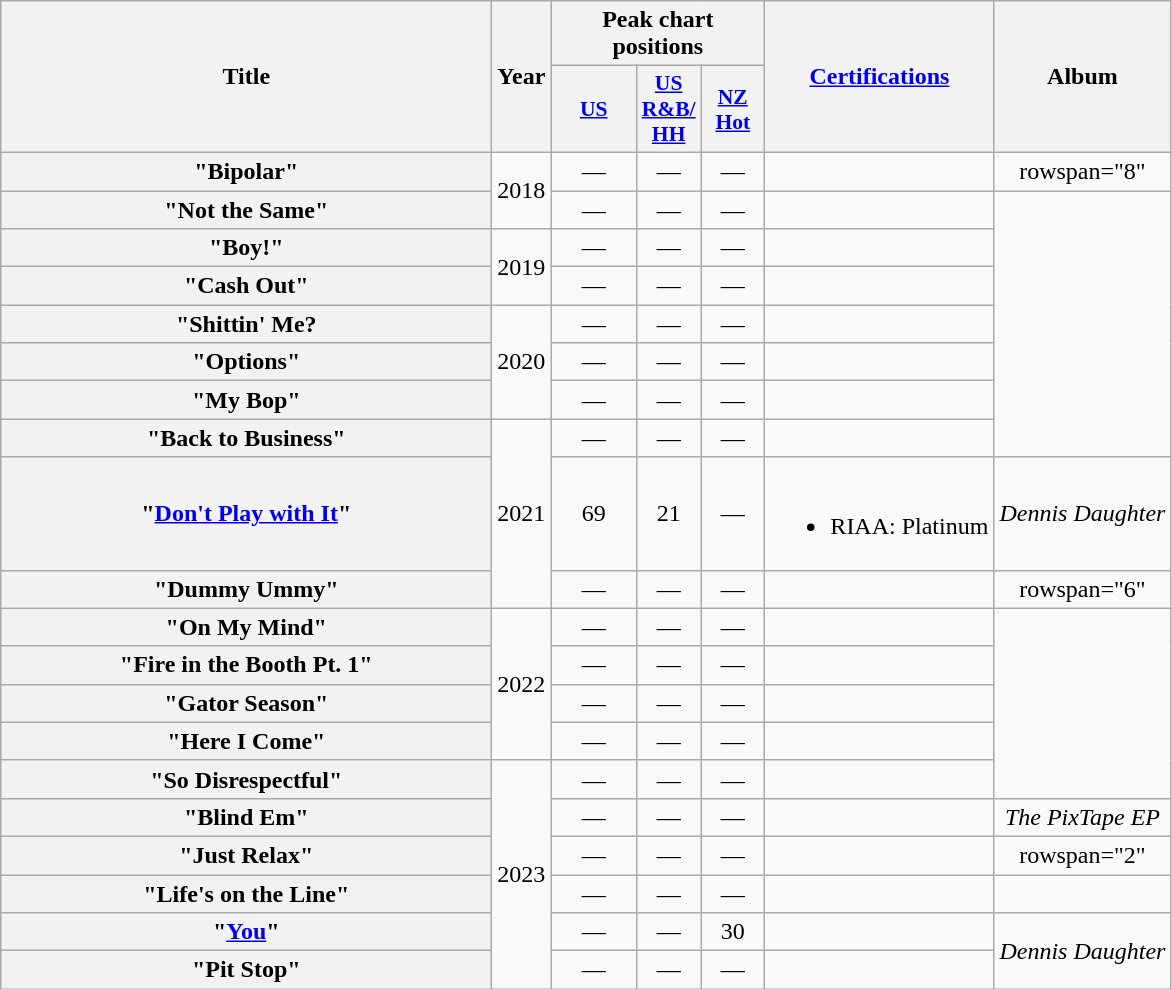<table class="wikitable plainrowheaders" style="text-align:center;">
<tr>
<th scope="col" rowspan="2" style="width:20em;">Title</th>
<th scope="col" rowspan="2">Year</th>
<th scope="col" colspan="3">Peak chart positions</th>
<th rowspan="2"><a href='#'>Certifications</a></th>
<th scope="col" rowspan="2">Album</th>
</tr>
<tr>
<th scope="col" style="width:3.5em;font-size:90%;"><a href='#'>US</a><br></th>
<th scope="col" style="width:2.5em;font-size:90%;"><a href='#'>US<br>R&B/<br>HH</a><br></th>
<th scope="col" style="width:2.5em;font-size:90%;"><a href='#'>NZ<br>Hot</a><br></th>
</tr>
<tr>
<th scope="row">"Bipolar"</th>
<td rowspan="2">2018</td>
<td>—</td>
<td>—</td>
<td>—</td>
<td></td>
<td>rowspan="8" </td>
</tr>
<tr>
<th scope="row">"Not the Same"</th>
<td>—</td>
<td>—</td>
<td>—</td>
<td></td>
</tr>
<tr>
<th scope="row">"Boy!"</th>
<td rowspan="2">2019</td>
<td>—</td>
<td>—</td>
<td>—</td>
<td></td>
</tr>
<tr>
<th scope="row">"Cash Out"</th>
<td>—</td>
<td>—</td>
<td>—</td>
<td></td>
</tr>
<tr>
<th scope="row">"Shittin' Me?</th>
<td rowspan="3">2020</td>
<td>—</td>
<td>—</td>
<td>—</td>
<td></td>
</tr>
<tr>
<th scope="row">"Options"</th>
<td>—</td>
<td>—</td>
<td>—</td>
<td></td>
</tr>
<tr>
<th scope="row">"My Bop"</th>
<td>—</td>
<td>—</td>
<td>—</td>
<td></td>
</tr>
<tr>
<th scope="row">"Back to Business"</th>
<td rowspan="3">2021</td>
<td>—</td>
<td>—</td>
<td>—</td>
<td></td>
</tr>
<tr>
<th scope="row">"<a href='#'>Don't Play with It</a>"<br></th>
<td>69</td>
<td>21</td>
<td>—</td>
<td><br><ul><li>RIAA: Platinum</li></ul></td>
<td><em>Dennis Daughter</em></td>
</tr>
<tr>
<th scope="row">"Dummy Ummy"</th>
<td>—</td>
<td>—</td>
<td>—</td>
<td></td>
<td>rowspan="6" </td>
</tr>
<tr>
<th scope="row">"On My Mind"</th>
<td rowspan="4">2022</td>
<td>—</td>
<td>—</td>
<td>—</td>
<td></td>
</tr>
<tr>
<th scope="row">"Fire in the Booth Pt. 1"</th>
<td>—</td>
<td>—</td>
<td>—</td>
<td></td>
</tr>
<tr>
<th scope="row">"Gator Season"</th>
<td>—</td>
<td>—</td>
<td>—</td>
<td></td>
</tr>
<tr>
<th scope="row">"Here I Come"</th>
<td>—</td>
<td>—</td>
<td>—</td>
<td></td>
</tr>
<tr>
<th scope="row">"So Disrespectful"</th>
<td rowspan="6">2023</td>
<td>—</td>
<td>—</td>
<td>—</td>
<td></td>
</tr>
<tr>
<th scope="row">"Blind Em"</th>
<td>—</td>
<td>—</td>
<td>—</td>
<td></td>
<td><em>The PixTape EP</em></td>
</tr>
<tr>
<th scope="row">"Just Relax"</th>
<td>—</td>
<td>—</td>
<td>—</td>
<td></td>
<td>rowspan="2" </td>
</tr>
<tr>
<th scope="row">"Life's on the Line"</th>
<td>—</td>
<td>—</td>
<td>—</td>
<td></td>
</tr>
<tr>
<th scope="row">"<a href='#'>You</a>"<br></th>
<td>—</td>
<td>—</td>
<td>30</td>
<td></td>
<td rowspan="2"><em>Dennis Daughter</em></td>
</tr>
<tr>
<th scope="row">"Pit Stop"<br></th>
<td>—</td>
<td>—</td>
<td>—</td>
<td></td>
</tr>
</table>
